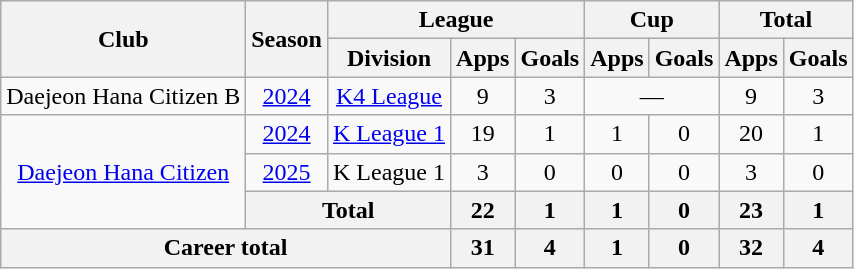<table class="wikitable" style="text-align: center">
<tr>
<th scope="col" rowspan="2">Club</th>
<th scope="col" rowspan="2">Season</th>
<th scope="col" colspan="3">League</th>
<th scope="col" colspan="2">Cup</th>
<th scope="col" colspan="2">Total</th>
</tr>
<tr>
<th scope="col">Division</th>
<th scope="col">Apps</th>
<th scope="col">Goals</th>
<th scope="col">Apps</th>
<th scope="col">Goals</th>
<th scope="col">Apps</th>
<th scope="col">Goals</th>
</tr>
<tr>
<td>Daejeon Hana Citizen B</td>
<td><a href='#'>2024</a></td>
<td><a href='#'>K4 League</a></td>
<td>9</td>
<td>3</td>
<td colspan="2">—</td>
<td>9</td>
<td>3</td>
</tr>
<tr>
<td rowspan="3"><a href='#'>Daejeon Hana Citizen</a></td>
<td><a href='#'>2024</a></td>
<td><a href='#'>K League 1</a></td>
<td>19</td>
<td>1</td>
<td>1</td>
<td>0</td>
<td>20</td>
<td>1</td>
</tr>
<tr>
<td><a href='#'>2025</a></td>
<td>K League 1</td>
<td>3</td>
<td>0</td>
<td>0</td>
<td>0</td>
<td>3</td>
<td>0</td>
</tr>
<tr>
<th colspan="2">Total</th>
<th>22</th>
<th>1</th>
<th>1</th>
<th>0</th>
<th>23</th>
<th>1</th>
</tr>
<tr>
<th colspan="3">Career total</th>
<th>31</th>
<th>4</th>
<th>1</th>
<th>0</th>
<th>32</th>
<th>4</th>
</tr>
</table>
